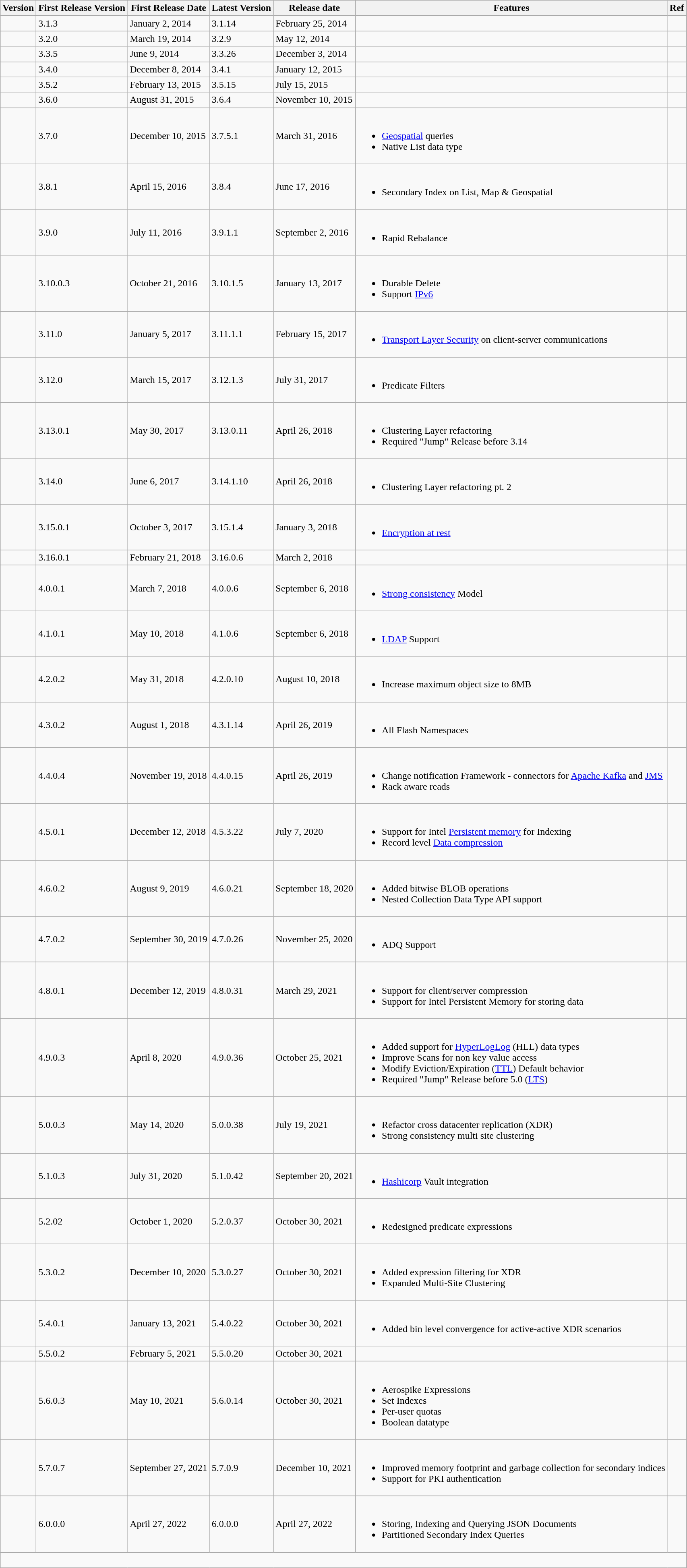<table class="wikitable sortable">
<tr>
<th>Version</th>
<th>First Release Version</th>
<th>First Release Date</th>
<th>Latest Version</th>
<th>Release date</th>
<th>Features</th>
<th>Ref</th>
</tr>
<tr>
<td></td>
<td>3.1.3</td>
<td>January 2, 2014</td>
<td>3.1.14</td>
<td>February 25, 2014</td>
<td></td>
<td><br></td>
</tr>
<tr>
<td></td>
<td>3.2.0</td>
<td>March 19, 2014</td>
<td>3.2.9</td>
<td>May 12, 2014</td>
<td></td>
<td><br></td>
</tr>
<tr>
<td></td>
<td>3.3.5</td>
<td>June 9, 2014</td>
<td>3.3.26</td>
<td>December 3, 2014</td>
<td></td>
<td><br></td>
</tr>
<tr>
<td></td>
<td>3.4.0</td>
<td>December 8, 2014</td>
<td>3.4.1</td>
<td>January 12, 2015</td>
<td></td>
<td><br></td>
</tr>
<tr>
<td></td>
<td>3.5.2</td>
<td>February 13, 2015</td>
<td>3.5.15</td>
<td>July 15, 2015</td>
<td></td>
<td><br></td>
</tr>
<tr>
<td></td>
<td>3.6.0</td>
<td>August 31, 2015</td>
<td>3.6.4</td>
<td>November 10, 2015</td>
<td></td>
<td><br></td>
</tr>
<tr>
<td></td>
<td>3.7.0</td>
<td>December 10, 2015</td>
<td>3.7.5.1</td>
<td>March 31, 2016</td>
<td><br><ul><li><a href='#'>Geospatial</a> queries</li><li>Native List data type</li></ul></td>
<td><br>
</td>
</tr>
<tr>
<td></td>
<td>3.8.1</td>
<td>April 15, 2016</td>
<td>3.8.4</td>
<td>June 17, 2016</td>
<td><br><ul><li>Secondary Index on List, Map & Geospatial</li></ul></td>
<td><br>
</td>
</tr>
<tr>
<td></td>
<td>3.9.0</td>
<td>July 11, 2016</td>
<td>3.9.1.1</td>
<td>September 2, 2016</td>
<td><br><ul><li>Rapid Rebalance</li></ul></td>
<td><br>
</td>
</tr>
<tr>
<td></td>
<td>3.10.0.3</td>
<td>October 21, 2016</td>
<td>3.10.1.5</td>
<td>January 13, 2017</td>
<td><br><ul><li>Durable Delete</li><li>Support <a href='#'>IPv6</a></li></ul></td>
<td><br>
</td>
</tr>
<tr>
<td></td>
<td>3.11.0</td>
<td>January 5, 2017</td>
<td>3.11.1.1</td>
<td>February 15, 2017</td>
<td><br><ul><li><a href='#'>Transport Layer Security</a> on client-server communications</li></ul></td>
<td><br>
</td>
</tr>
<tr>
<td></td>
<td>3.12.0</td>
<td>March 15, 2017</td>
<td>3.12.1.3</td>
<td>July 31, 2017</td>
<td><br><ul><li>Predicate Filters</li></ul></td>
<td><br>
</td>
</tr>
<tr>
<td></td>
<td>3.13.0.1</td>
<td>May 30, 2017</td>
<td>3.13.0.11</td>
<td>April 26, 2018</td>
<td><br><ul><li>Clustering Layer refactoring</li><li>Required "Jump" Release before 3.14</li></ul></td>
<td><br>
</td>
</tr>
<tr>
<td></td>
<td>3.14.0</td>
<td>June 6, 2017</td>
<td>3.14.1.10</td>
<td>April 26, 2018</td>
<td><br><ul><li>Clustering Layer refactoring pt. 2</li></ul></td>
<td><br>
</td>
</tr>
<tr>
<td></td>
<td>3.15.0.1</td>
<td>October 3, 2017</td>
<td>3.15.1.4</td>
<td>January 3, 2018</td>
<td><br><ul><li><a href='#'>Encryption at rest</a></li></ul></td>
<td><br></td>
</tr>
<tr>
<td></td>
<td>3.16.0.1</td>
<td>February 21, 2018</td>
<td>3.16.0.6</td>
<td>March 2, 2018</td>
<td></td>
<td><br></td>
</tr>
<tr>
<td></td>
<td>4.0.0.1</td>
<td>March 7, 2018</td>
<td>4.0.0.6</td>
<td>September 6, 2018</td>
<td><br><ul><li><a href='#'>Strong consistency</a> Model</li></ul></td>
<td><br>
</td>
</tr>
<tr>
<td></td>
<td>4.1.0.1</td>
<td>May 10, 2018</td>
<td>4.1.0.6</td>
<td>September 6, 2018</td>
<td><br><ul><li><a href='#'>LDAP</a> Support</li></ul></td>
<td><br>
</td>
</tr>
<tr>
<td></td>
<td>4.2.0.2</td>
<td>May 31, 2018</td>
<td>4.2.0.10</td>
<td>August 10, 2018</td>
<td><br><ul><li>Increase maximum object size to 8MB</li></ul></td>
<td><br>
</td>
</tr>
<tr>
<td></td>
<td>4.3.0.2</td>
<td>August 1, 2018</td>
<td>4.3.1.14</td>
<td>April 26, 2019</td>
<td><br><ul><li>All Flash Namespaces</li></ul></td>
<td><br>
</td>
</tr>
<tr>
<td></td>
<td>4.4.0.4</td>
<td>November 19, 2018</td>
<td>4.4.0.15</td>
<td>April 26, 2019</td>
<td><br><ul><li>Change notification Framework - connectors for <a href='#'>Apache Kafka</a> and <a href='#'>JMS</a></li><li>Rack aware reads</li></ul></td>
<td><br>
</td>
</tr>
<tr>
<td></td>
<td>4.5.0.1</td>
<td>December 12, 2018</td>
<td>4.5.3.22</td>
<td>July 7, 2020</td>
<td><br><ul><li>Support for Intel <a href='#'>Persistent memory</a> for Indexing</li><li>Record level <a href='#'>Data compression</a></li></ul></td>
<td><br>
</td>
</tr>
<tr>
<td></td>
<td>4.6.0.2</td>
<td>August 9, 2019</td>
<td>4.6.0.21</td>
<td>September 18, 2020</td>
<td><br><ul><li>Added bitwise BLOB operations</li><li>Nested Collection Data Type API support</li></ul></td>
<td><br></td>
</tr>
<tr>
<td></td>
<td>4.7.0.2</td>
<td>September 30, 2019</td>
<td>4.7.0.26</td>
<td>November 25, 2020</td>
<td><br><ul><li>ADQ Support</li></ul></td>
<td><br>
</td>
</tr>
<tr>
<td></td>
<td>4.8.0.1</td>
<td>December 12, 2019</td>
<td>4.8.0.31</td>
<td>March 29, 2021</td>
<td><br><ul><li>Support for client/server compression</li><li>Support for Intel Persistent Memory for storing data</li></ul></td>
<td><br>
</td>
</tr>
<tr>
<td></td>
<td>4.9.0.3</td>
<td>April 8, 2020</td>
<td>4.9.0.36</td>
<td>October 25, 2021</td>
<td><br><ul><li>Added support for <a href='#'>HyperLogLog</a> (HLL) data types</li><li>Improve Scans for non key value access</li><li>Modify Eviction/Expiration (<a href='#'>TTL</a>) Default behavior</li><li>Required "Jump" Release before 5.0 (<a href='#'>LTS</a>)</li></ul></td>
<td><br>
</td>
</tr>
<tr>
<td></td>
<td>5.0.0.3</td>
<td>May 14, 2020</td>
<td>5.0.0.38</td>
<td>July 19, 2021</td>
<td><br><ul><li>Refactor cross datacenter replication (XDR)</li><li>Strong consistency multi site clustering</li></ul></td>
<td><br>
</td>
</tr>
<tr>
<td></td>
<td>5.1.0.3</td>
<td>July 31, 2020</td>
<td>5.1.0.42</td>
<td>September 20, 2021</td>
<td><br><ul><li><a href='#'>Hashicorp</a> Vault integration</li></ul></td>
<td><br>
</td>
</tr>
<tr>
<td></td>
<td>5.2.02</td>
<td>October 1, 2020</td>
<td>5.2.0.37</td>
<td>October 30, 2021</td>
<td><br><ul><li>Redesigned predicate expressions</li></ul></td>
<td><br>
</td>
</tr>
<tr>
<td></td>
<td>5.3.0.2</td>
<td>December 10, 2020</td>
<td>5.3.0.27</td>
<td>October 30, 2021</td>
<td><br><ul><li>Added expression filtering for XDR</li><li>Expanded Multi-Site Clustering</li></ul></td>
<td><br>
</td>
</tr>
<tr>
<td></td>
<td>5.4.0.1</td>
<td>January 13, 2021</td>
<td>5.4.0.22</td>
<td>October 30, 2021</td>
<td><br><ul><li>Added bin level convergence for active-active XDR scenarios</li></ul></td>
<td><br>
</td>
</tr>
<tr>
<td></td>
<td>5.5.0.2</td>
<td>February 5, 2021</td>
<td>5.5.0.20</td>
<td>October 30, 2021</td>
<td></td>
<td><br></td>
</tr>
<tr>
<td></td>
<td>5.6.0.3</td>
<td>May 10, 2021</td>
<td>5.6.0.14</td>
<td>October 30, 2021</td>
<td><br><ul><li>Aerospike Expressions</li><li>Set Indexes</li><li>Per-user quotas</li><li>Boolean datatype</li></ul></td>
<td><br>
</td>
</tr>
<tr>
<td></td>
<td>5.7.0.7</td>
<td>September 27, 2021</td>
<td>5.7.0.9</td>
<td>December 10, 2021</td>
<td><br><ul><li>Improved memory footprint and garbage collection for secondary indices</li><li>Support for PKI authentication</li></ul></td>
<td><br>
</td>
</tr>
<tr>
</tr>
<tr>
<td></td>
<td>6.0.0.0</td>
<td>April 27, 2022</td>
<td>6.0.0.0</td>
<td>April 27, 2022</td>
<td><br><ul><li>Storing, Indexing and Querying JSON Documents</li><li>Partitioned Secondary Index Queries</li></ul></td>
<td><br>
</td>
</tr>
<tr>
<td colspan="7"><small></small><br></td>
</tr>
</table>
